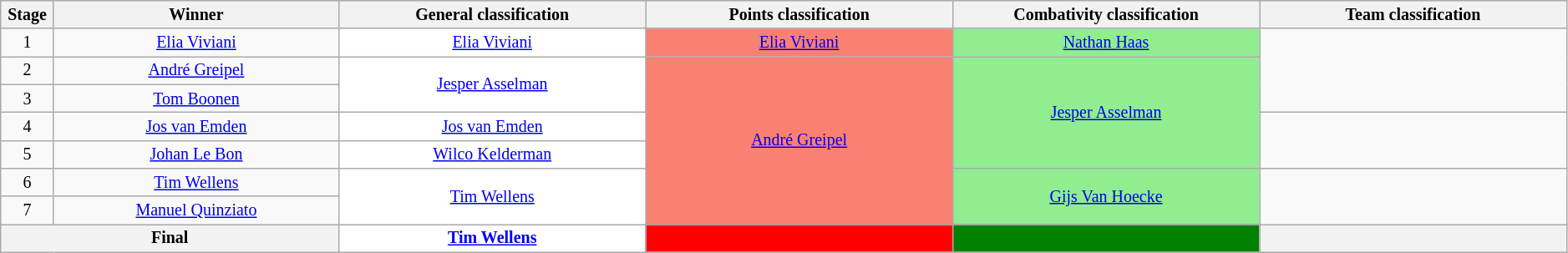<table class="wikitable" style="text-align: center; font-size:smaller;">
<tr style="background:#efefef;">
<th style="width:1%;">Stage</th>
<th style="width:13%;">Winner</th>
<th style="width:14%;">General classification<br></th>
<th style="width:14%;">Points classification<br></th>
<th style="width:14%;">Combativity classification<br></th>
<th style="width:14%;">Team classification</th>
</tr>
<tr>
<td>1</td>
<td><a href='#'>Elia Viviani</a></td>
<td style="background:white;"><a href='#'>Elia Viviani</a></td>
<td style="background:salmon"><a href='#'>Elia Viviani</a></td>
<td style="background:lightgreen;"><a href='#'>Nathan Haas</a></td>
<td style="background:offwhite" rowspan=3></td>
</tr>
<tr>
<td>2</td>
<td><a href='#'>André Greipel</a></td>
<td style="background:white;" rowspan=2><a href='#'>Jesper Asselman</a></td>
<td style="background:salmon" rowspan=6><a href='#'>André Greipel</a></td>
<td style="background:lightgreen;" rowspan=4><a href='#'>Jesper Asselman</a></td>
</tr>
<tr>
<td>3</td>
<td><a href='#'>Tom Boonen</a></td>
</tr>
<tr>
<td>4</td>
<td><a href='#'>Jos van Emden</a></td>
<td style="background:white;"><a href='#'>Jos van Emden</a></td>
<td rowspan=2></td>
</tr>
<tr>
<td>5</td>
<td><a href='#'>Johan Le Bon</a></td>
<td style="background:white;"><a href='#'>Wilco Kelderman</a></td>
</tr>
<tr>
<td>6</td>
<td><a href='#'>Tim Wellens</a></td>
<td style="background:white;" rowspan=2><a href='#'>Tim Wellens</a></td>
<td style="background:lightgreen;" rowspan=2><a href='#'>Gijs Van Hoecke</a></td>
<td rowspan=2></td>
</tr>
<tr>
<td>7</td>
<td><a href='#'>Manuel Quinziato</a></td>
</tr>
<tr>
<th colspan=2><strong>Final</strong></th>
<th style="background:white;"><a href='#'>Tim Wellens</a></th>
<th style="background:red;"></th>
<th style="background:green;"></th>
<th style="background:offwhite;"></th>
</tr>
</table>
